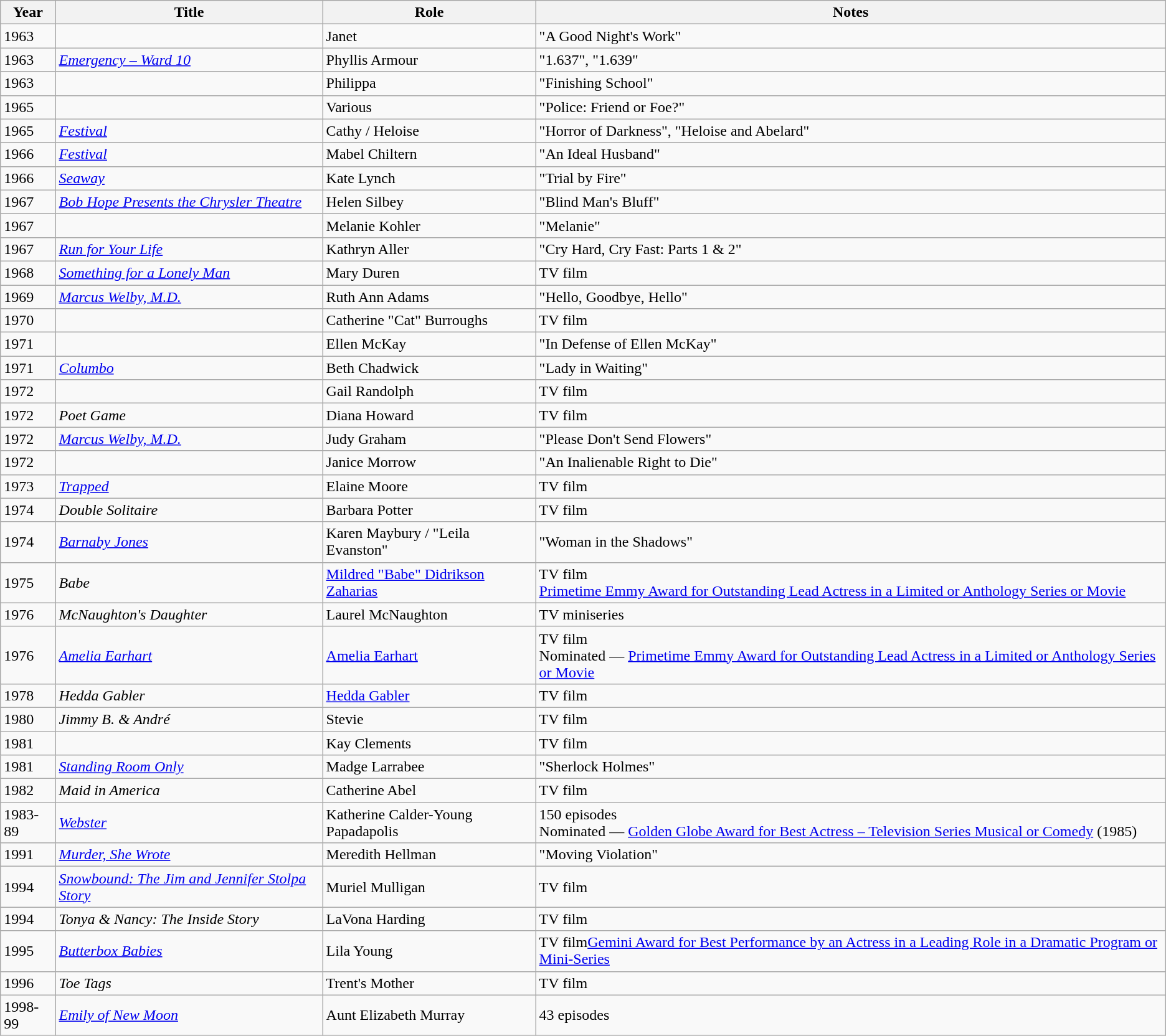<table class="wikitable sortable">
<tr>
<th>Year</th>
<th>Title</th>
<th>Role</th>
<th class="unsortable">Notes</th>
</tr>
<tr>
<td>1963</td>
<td><em></em></td>
<td>Janet</td>
<td>"A Good Night's Work"</td>
</tr>
<tr>
<td>1963</td>
<td><em><a href='#'>Emergency – Ward 10</a></em></td>
<td>Phyllis Armour</td>
<td>"1.637", "1.639"</td>
</tr>
<tr>
<td>1963</td>
<td><em></em></td>
<td>Philippa</td>
<td>"Finishing School"</td>
</tr>
<tr>
<td>1965</td>
<td><em></em></td>
<td>Various</td>
<td>"Police: Friend or Foe?"</td>
</tr>
<tr>
<td>1965</td>
<td><em><a href='#'>Festival</a></em></td>
<td>Cathy / Heloise</td>
<td>"Horror of Darkness", "Heloise and Abelard"</td>
</tr>
<tr>
<td>1966</td>
<td><em><a href='#'>Festival</a></em></td>
<td>Mabel Chiltern</td>
<td>"An Ideal Husband"</td>
</tr>
<tr>
<td>1966</td>
<td><em><a href='#'>Seaway</a></em></td>
<td>Kate Lynch</td>
<td>"Trial by Fire"</td>
</tr>
<tr>
<td>1967</td>
<td><em><a href='#'>Bob Hope Presents the Chrysler Theatre</a></em></td>
<td>Helen Silbey</td>
<td>"Blind Man's Bluff"</td>
</tr>
<tr>
<td>1967</td>
<td><em></em></td>
<td>Melanie Kohler</td>
<td>"Melanie"</td>
</tr>
<tr>
<td>1967</td>
<td><em><a href='#'>Run for Your Life</a></em></td>
<td>Kathryn Aller</td>
<td>"Cry Hard, Cry Fast: Parts 1 & 2"</td>
</tr>
<tr>
<td>1968</td>
<td><em><a href='#'>Something for a Lonely Man</a></em></td>
<td>Mary Duren</td>
<td>TV film</td>
</tr>
<tr>
<td>1969</td>
<td><em><a href='#'>Marcus Welby, M.D.</a></em></td>
<td>Ruth Ann Adams</td>
<td>"Hello, Goodbye, Hello"</td>
</tr>
<tr>
<td>1970</td>
<td><em></em></td>
<td>Catherine "Cat" Burroughs</td>
<td>TV film</td>
</tr>
<tr>
<td>1971</td>
<td><em></em></td>
<td>Ellen McKay</td>
<td>"In Defense of Ellen McKay"</td>
</tr>
<tr>
<td>1971</td>
<td><em><a href='#'>Columbo</a></em></td>
<td>Beth Chadwick</td>
<td>"Lady in Waiting"</td>
</tr>
<tr>
<td>1972</td>
<td><em></em></td>
<td>Gail Randolph</td>
<td>TV film</td>
</tr>
<tr>
<td>1972</td>
<td><em>Poet Game</em></td>
<td>Diana Howard</td>
<td>TV film</td>
</tr>
<tr>
<td>1972</td>
<td><em><a href='#'>Marcus Welby, M.D.</a></em></td>
<td>Judy Graham</td>
<td>"Please Don't Send Flowers"</td>
</tr>
<tr>
<td>1972</td>
<td><em></em></td>
<td>Janice Morrow</td>
<td>"An Inalienable Right to Die"</td>
</tr>
<tr>
<td>1973</td>
<td><em><a href='#'>Trapped</a></em></td>
<td>Elaine Moore</td>
<td>TV film</td>
</tr>
<tr>
<td>1974</td>
<td><em>Double Solitaire</em></td>
<td>Barbara Potter</td>
<td>TV film</td>
</tr>
<tr>
<td>1974</td>
<td><em><a href='#'>Barnaby Jones</a></em></td>
<td>Karen Maybury / "Leila Evanston"</td>
<td>"Woman in the Shadows"</td>
</tr>
<tr>
<td>1975</td>
<td><em>Babe</em></td>
<td><a href='#'>Mildred "Babe" Didrikson Zaharias</a></td>
<td>TV film<br><a href='#'>Primetime Emmy Award for Outstanding Lead Actress in a Limited or Anthology Series or Movie</a></td>
</tr>
<tr>
<td>1976</td>
<td><em>McNaughton's Daughter</em></td>
<td>Laurel McNaughton</td>
<td>TV miniseries</td>
</tr>
<tr>
<td>1976</td>
<td><em><a href='#'>Amelia Earhart</a></em></td>
<td><a href='#'>Amelia Earhart</a></td>
<td>TV film<br>Nominated — <a href='#'>Primetime Emmy Award for Outstanding Lead Actress in a Limited or Anthology Series or Movie</a></td>
</tr>
<tr>
<td>1978</td>
<td><em>Hedda Gabler</em></td>
<td><a href='#'>Hedda Gabler</a></td>
<td>TV film</td>
</tr>
<tr>
<td>1980</td>
<td><em>Jimmy B. & André</em></td>
<td>Stevie</td>
<td>TV film</td>
</tr>
<tr>
<td>1981</td>
<td><em></em></td>
<td>Kay Clements</td>
<td>TV film</td>
</tr>
<tr>
<td>1981</td>
<td><em><a href='#'>Standing Room Only</a></em></td>
<td>Madge Larrabee</td>
<td>"Sherlock Holmes"</td>
</tr>
<tr>
<td>1982</td>
<td><em>Maid in America</em></td>
<td>Catherine Abel</td>
<td>TV film</td>
</tr>
<tr>
<td>1983-89</td>
<td><em><a href='#'>Webster</a></em></td>
<td>Katherine Calder-Young Papadapolis</td>
<td>150 episodes<br>Nominated — <a href='#'>Golden Globe Award for Best Actress – Television Series Musical or Comedy</a> (1985)</td>
</tr>
<tr>
<td>1991</td>
<td><em><a href='#'>Murder, She Wrote</a></em></td>
<td>Meredith Hellman</td>
<td>"Moving Violation"</td>
</tr>
<tr>
<td>1994</td>
<td><em><a href='#'>Snowbound: The Jim and Jennifer Stolpa Story</a></em></td>
<td>Muriel Mulligan</td>
<td>TV film</td>
</tr>
<tr>
<td>1994</td>
<td><em>Tonya & Nancy: The Inside Story</em></td>
<td>LaVona Harding</td>
<td>TV film</td>
</tr>
<tr>
<td>1995</td>
<td><em><a href='#'>Butterbox Babies</a></em></td>
<td>Lila Young</td>
<td>TV film<a href='#'>Gemini Award for Best Performance by an Actress in a Leading Role in a Dramatic Program or Mini-Series</a></td>
</tr>
<tr>
<td>1996</td>
<td><em>Toe Tags</em></td>
<td>Trent's Mother</td>
<td>TV film</td>
</tr>
<tr>
<td>1998-99</td>
<td><em><a href='#'>Emily of New Moon</a></em></td>
<td>Aunt Elizabeth Murray</td>
<td>43 episodes</td>
</tr>
</table>
